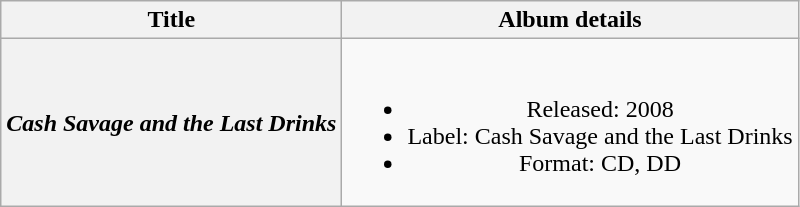<table class="wikitable plainrowheaders" style="text-align:center;">
<tr>
<th>Title</th>
<th>Album details</th>
</tr>
<tr>
<th scope="row"><em>Cash Savage and the Last Drinks</em></th>
<td><br><ul><li>Released: 2008</li><li>Label: Cash Savage and the Last Drinks</li><li>Format: CD, DD</li></ul></td>
</tr>
</table>
